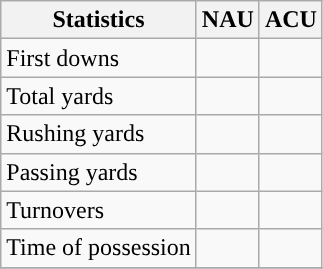<table class="wikitable" style="float: left;">
<tr>
<th>Statistics</th>
<th>NAU</th>
<th>ACU</th>
</tr>
<tr>
<td>First downs</td>
<td></td>
<td></td>
</tr>
<tr>
<td>Total yards</td>
<td></td>
<td></td>
</tr>
<tr>
<td>Rushing yards</td>
<td></td>
<td></td>
</tr>
<tr>
<td>Passing yards</td>
<td></td>
<td></td>
</tr>
<tr>
<td>Turnovers</td>
<td></td>
<td></td>
</tr>
<tr>
<td>Time of possession</td>
<td></td>
<td></td>
</tr>
<tr>
</tr>
</table>
